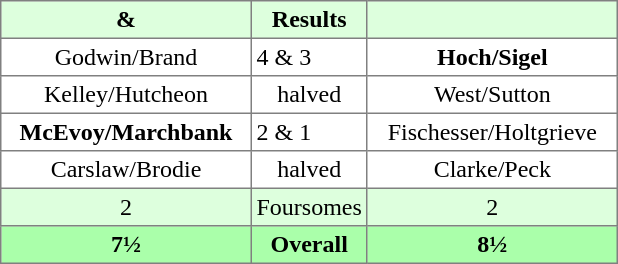<table border="1" cellpadding="3" style="border-collapse:collapse; text-align:center;">
<tr style="background:#ddffdd;">
<th width=160> & </th>
<th>Results</th>
<th width=160></th>
</tr>
<tr>
<td>Godwin/Brand</td>
<td align=left> 4 & 3</td>
<td><strong>Hoch/Sigel</strong></td>
</tr>
<tr>
<td>Kelley/Hutcheon</td>
<td>halved</td>
<td>West/Sutton</td>
</tr>
<tr>
<td><strong>McEvoy/Marchbank</strong></td>
<td align=left> 2 & 1</td>
<td>Fischesser/Holtgrieve</td>
</tr>
<tr>
<td>Carslaw/Brodie</td>
<td>halved</td>
<td>Clarke/Peck</td>
</tr>
<tr style="background:#ddffdd;">
<td>2</td>
<td>Foursomes</td>
<td>2</td>
</tr>
<tr style="background:#aaffaa;">
<th>7½</th>
<th>Overall</th>
<th>8½</th>
</tr>
</table>
